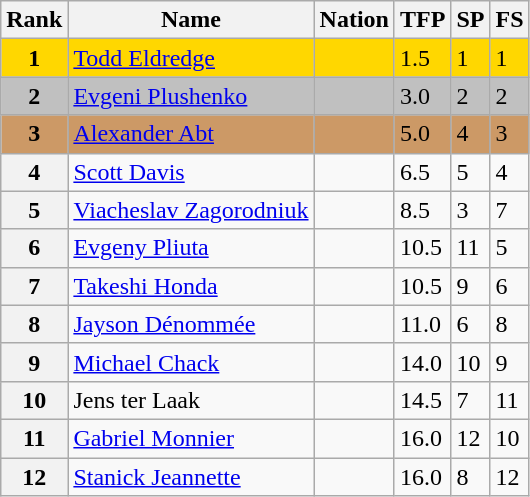<table class="wikitable">
<tr>
<th>Rank</th>
<th>Name</th>
<th>Nation</th>
<th>TFP</th>
<th>SP</th>
<th>FS</th>
</tr>
<tr bgcolor="gold">
<td align="center"><strong>1</strong></td>
<td><a href='#'>Todd Eldredge</a></td>
<td></td>
<td>1.5</td>
<td>1</td>
<td>1</td>
</tr>
<tr bgcolor="silver">
<td align="center"><strong>2</strong></td>
<td><a href='#'>Evgeni Plushenko</a></td>
<td></td>
<td>3.0</td>
<td>2</td>
<td>2</td>
</tr>
<tr bgcolor="cc9966">
<td align="center"><strong>3</strong></td>
<td><a href='#'>Alexander Abt</a></td>
<td></td>
<td>5.0</td>
<td>4</td>
<td>3</td>
</tr>
<tr>
<th>4</th>
<td><a href='#'>Scott Davis</a></td>
<td></td>
<td>6.5</td>
<td>5</td>
<td>4</td>
</tr>
<tr>
<th>5</th>
<td><a href='#'>Viacheslav Zagorodniuk</a></td>
<td></td>
<td>8.5</td>
<td>3</td>
<td>7</td>
</tr>
<tr>
<th>6</th>
<td><a href='#'>Evgeny Pliuta</a></td>
<td></td>
<td>10.5</td>
<td>11</td>
<td>5</td>
</tr>
<tr>
<th>7</th>
<td><a href='#'>Takeshi Honda</a></td>
<td></td>
<td>10.5</td>
<td>9</td>
<td>6</td>
</tr>
<tr>
<th>8</th>
<td><a href='#'>Jayson Dénommée</a></td>
<td></td>
<td>11.0</td>
<td>6</td>
<td>8</td>
</tr>
<tr>
<th>9</th>
<td><a href='#'>Michael Chack</a></td>
<td></td>
<td>14.0</td>
<td>10</td>
<td>9</td>
</tr>
<tr>
<th>10</th>
<td>Jens ter Laak</td>
<td></td>
<td>14.5</td>
<td>7</td>
<td>11</td>
</tr>
<tr>
<th>11</th>
<td><a href='#'>Gabriel Monnier</a></td>
<td></td>
<td>16.0</td>
<td>12</td>
<td>10</td>
</tr>
<tr>
<th>12</th>
<td><a href='#'>Stanick Jeannette</a></td>
<td></td>
<td>16.0</td>
<td>8</td>
<td>12</td>
</tr>
</table>
